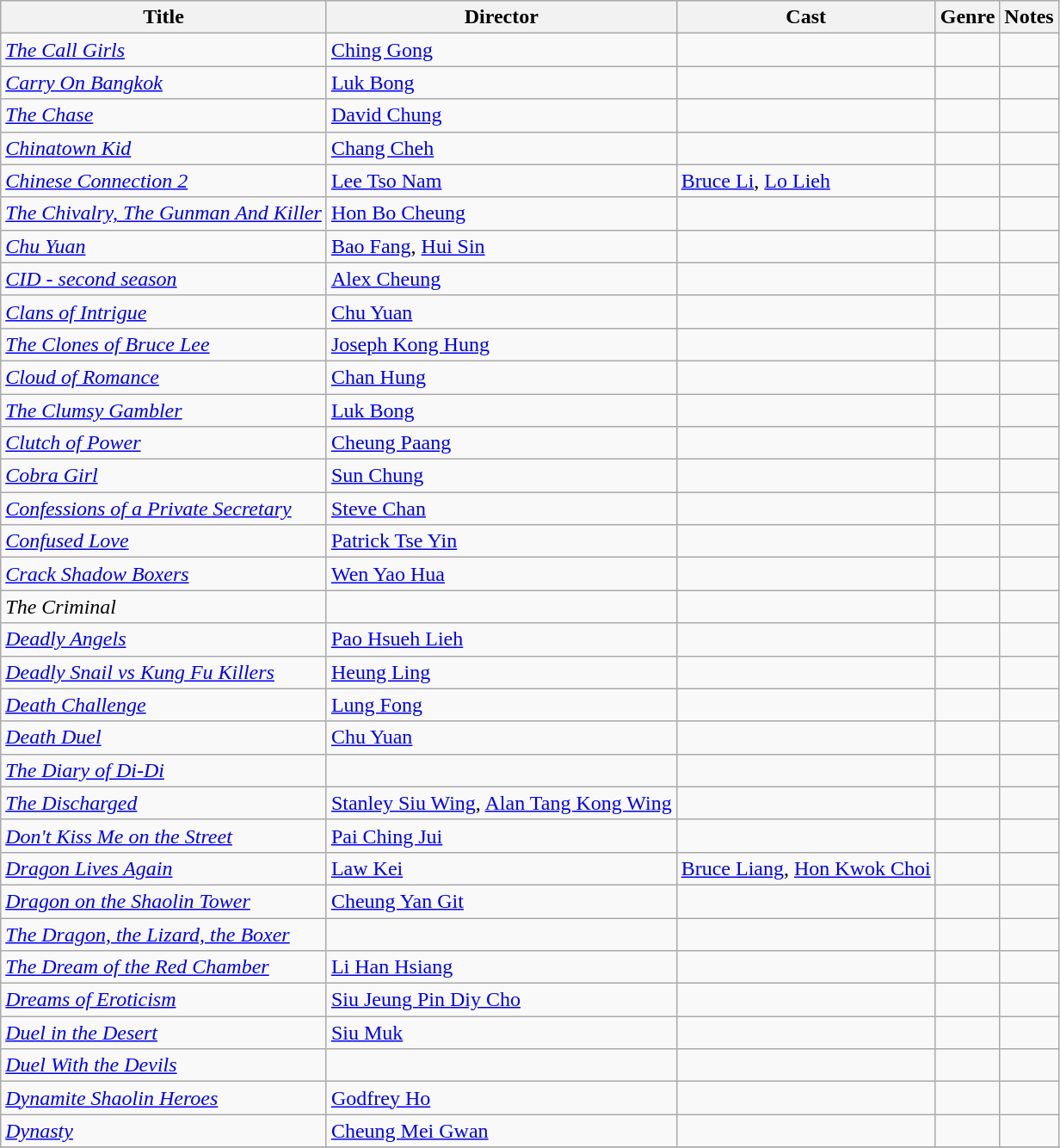<table class="wikitable">
<tr>
<th>Title</th>
<th>Director</th>
<th>Cast</th>
<th>Genre</th>
<th>Notes</th>
</tr>
<tr>
<td><em><a href='#'>The Call Girls</a></em></td>
<td><a href='#'>Ching Gong</a></td>
<td></td>
<td></td>
<td></td>
</tr>
<tr>
<td><em><a href='#'>Carry On Bangkok</a></em></td>
<td><a href='#'>Luk Bong</a></td>
<td></td>
<td></td>
<td></td>
</tr>
<tr>
<td><em><a href='#'>The Chase</a></em></td>
<td><a href='#'>David Chung</a></td>
<td></td>
<td></td>
<td></td>
</tr>
<tr>
<td><em><a href='#'>Chinatown Kid</a></em></td>
<td><a href='#'>Chang Cheh</a></td>
<td></td>
<td></td>
<td></td>
</tr>
<tr>
<td><em><a href='#'>Chinese Connection 2</a></em></td>
<td><a href='#'>Lee Tso Nam</a></td>
<td><a href='#'>Bruce Li</a>, <a href='#'>Lo Lieh</a></td>
<td></td>
<td></td>
</tr>
<tr>
<td><em><a href='#'>The Chivalry, The Gunman And Killer</a></em></td>
<td><a href='#'>Hon Bo Cheung</a></td>
<td></td>
<td></td>
<td></td>
</tr>
<tr>
<td><em><a href='#'>Chu Yuan</a></em></td>
<td><a href='#'>Bao Fang</a>, <a href='#'>Hui Sin</a></td>
<td></td>
<td></td>
<td></td>
</tr>
<tr>
<td><em><a href='#'>CID - second season</a></em></td>
<td><a href='#'>Alex Cheung</a></td>
<td></td>
<td></td>
<td></td>
</tr>
<tr>
<td><em><a href='#'>Clans of Intrigue</a></em></td>
<td><a href='#'>Chu Yuan</a></td>
<td></td>
<td></td>
<td></td>
</tr>
<tr>
<td><em><a href='#'>The Clones of Bruce Lee</a></em></td>
<td><a href='#'>Joseph Kong Hung</a></td>
<td></td>
<td></td>
<td></td>
</tr>
<tr>
<td><em><a href='#'>Cloud of Romance</a></em></td>
<td><a href='#'>Chan Hung</a></td>
<td></td>
<td></td>
<td></td>
</tr>
<tr>
<td><em><a href='#'>The Clumsy Gambler</a></em></td>
<td><a href='#'>Luk Bong</a></td>
<td></td>
<td></td>
<td></td>
</tr>
<tr>
<td><em><a href='#'>Clutch of Power</a></em></td>
<td><a href='#'>Cheung Paang</a></td>
<td></td>
<td></td>
<td></td>
</tr>
<tr>
<td><em><a href='#'>Cobra Girl</a></em></td>
<td><a href='#'>Sun Chung</a></td>
<td></td>
<td></td>
<td></td>
</tr>
<tr>
<td><em><a href='#'>Confessions of a Private Secretary</a></em></td>
<td><a href='#'>Steve Chan</a></td>
<td></td>
<td></td>
<td></td>
</tr>
<tr>
<td><em><a href='#'>Confused Love</a></em></td>
<td><a href='#'>Patrick Tse Yin</a></td>
<td></td>
<td></td>
<td></td>
</tr>
<tr>
<td><em><a href='#'>Crack Shadow Boxers</a></em></td>
<td><a href='#'>Wen Yao Hua</a></td>
<td></td>
<td></td>
<td></td>
</tr>
<tr>
<td><em>The Criminal</em></td>
<td></td>
<td></td>
<td></td>
<td></td>
</tr>
<tr>
<td><em><a href='#'>Deadly Angels</a></em></td>
<td><a href='#'>Pao Hsueh Lieh</a></td>
<td></td>
<td></td>
<td></td>
</tr>
<tr>
<td><em><a href='#'>Deadly Snail vs Kung Fu Killers</a></em></td>
<td><a href='#'>Heung Ling</a></td>
<td></td>
<td></td>
<td></td>
</tr>
<tr>
<td><em><a href='#'>Death Challenge</a></em></td>
<td><a href='#'>Lung Fong</a></td>
<td></td>
<td></td>
<td></td>
</tr>
<tr>
<td><em><a href='#'>Death Duel</a></em></td>
<td><a href='#'>Chu Yuan</a></td>
<td></td>
<td></td>
<td></td>
</tr>
<tr>
<td><em><a href='#'>The Diary of Di-Di</a></em></td>
<td></td>
<td></td>
<td></td>
<td></td>
</tr>
<tr>
<td><em><a href='#'>The Discharged</a></em></td>
<td><a href='#'>Stanley Siu Wing</a>, <a href='#'>Alan Tang Kong Wing</a></td>
<td></td>
<td></td>
<td></td>
</tr>
<tr>
<td><em><a href='#'>Don't Kiss Me on the Street</a></em></td>
<td><a href='#'>Pai Ching Jui</a></td>
<td></td>
<td></td>
<td></td>
</tr>
<tr>
<td><em><a href='#'>Dragon Lives Again</a></em></td>
<td><a href='#'>Law Kei</a></td>
<td><a href='#'>Bruce Liang</a>, <a href='#'>Hon Kwok Choi</a></td>
<td></td>
<td></td>
</tr>
<tr>
<td><em><a href='#'>Dragon on the Shaolin Tower</a></em></td>
<td><a href='#'>Cheung Yan Git</a></td>
<td></td>
<td></td>
<td></td>
</tr>
<tr>
<td><em><a href='#'>The Dragon, the Lizard, the Boxer</a></em></td>
<td></td>
<td></td>
<td></td>
<td></td>
</tr>
<tr>
<td><em><a href='#'>The Dream of the Red Chamber</a></em></td>
<td><a href='#'>Li Han Hsiang</a></td>
<td></td>
<td></td>
<td></td>
</tr>
<tr>
<td><em><a href='#'>Dreams of Eroticism</a></em></td>
<td><a href='#'>Siu Jeung Pin Diy Cho</a></td>
<td></td>
<td></td>
<td></td>
</tr>
<tr>
<td><em><a href='#'>Duel in the Desert</a></em></td>
<td><a href='#'>Siu Muk</a></td>
<td></td>
<td></td>
<td></td>
</tr>
<tr>
<td><em><a href='#'>Duel With the Devils</a></em></td>
<td></td>
<td></td>
<td></td>
<td></td>
</tr>
<tr>
<td><em><a href='#'>Dynamite Shaolin Heroes</a></em></td>
<td><a href='#'>Godfrey Ho</a></td>
<td></td>
<td></td>
<td></td>
</tr>
<tr>
<td><em><a href='#'>Dynasty</a></em></td>
<td><a href='#'>Cheung Mei Gwan</a></td>
<td></td>
<td></td>
<td></td>
</tr>
<tr>
</tr>
</table>
